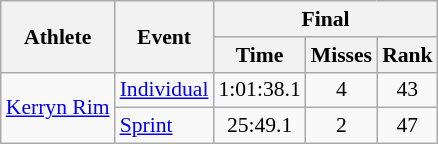<table class="wikitable" style="font-size:90%">
<tr>
<th rowspan="2">Athlete</th>
<th rowspan="2">Event</th>
<th colspan="3">Final</th>
</tr>
<tr>
<th>Time</th>
<th>Misses</th>
<th>Rank</th>
</tr>
<tr align="center">
<td align="left" rowspan=2><a href='#'>Kerryn Rim</a></td>
<td align="left"><a href='#'>Individual</a></td>
<td>1:01:38.1</td>
<td>4</td>
<td>43</td>
</tr>
<tr align="center">
<td align="left"><a href='#'>Sprint</a></td>
<td>25:49.1</td>
<td>2</td>
<td>47</td>
</tr>
</table>
